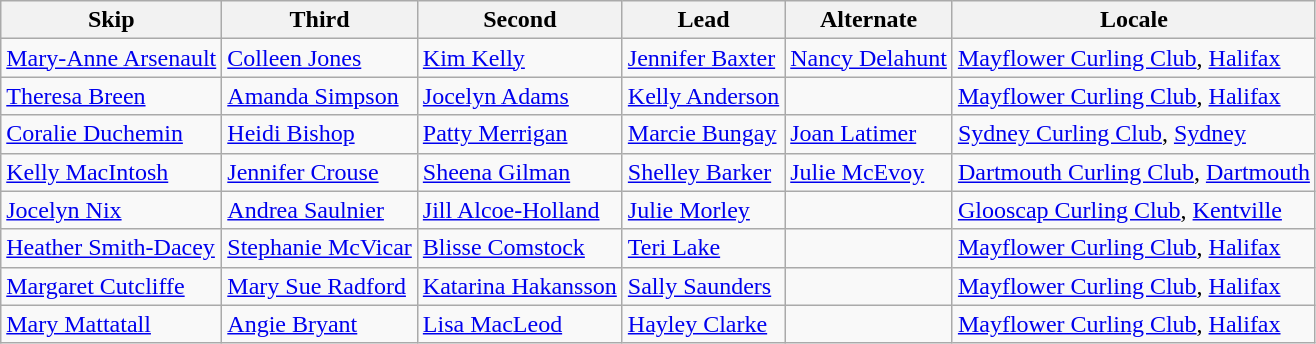<table class="wikitable">
<tr>
<th>Skip</th>
<th>Third</th>
<th>Second</th>
<th>Lead</th>
<th>Alternate</th>
<th>Locale</th>
</tr>
<tr>
<td><a href='#'>Mary-Anne Arsenault</a></td>
<td><a href='#'>Colleen Jones</a></td>
<td><a href='#'>Kim Kelly</a></td>
<td><a href='#'>Jennifer Baxter</a></td>
<td><a href='#'>Nancy Delahunt</a></td>
<td><a href='#'>Mayflower Curling Club</a>, <a href='#'>Halifax</a></td>
</tr>
<tr>
<td><a href='#'>Theresa Breen</a></td>
<td><a href='#'>Amanda Simpson</a></td>
<td><a href='#'>Jocelyn Adams</a></td>
<td><a href='#'>Kelly Anderson</a></td>
<td></td>
<td><a href='#'>Mayflower Curling Club</a>, <a href='#'>Halifax</a></td>
</tr>
<tr>
<td><a href='#'>Coralie Duchemin</a></td>
<td><a href='#'>Heidi Bishop</a></td>
<td><a href='#'>Patty Merrigan</a></td>
<td><a href='#'>Marcie Bungay</a></td>
<td><a href='#'>Joan Latimer</a></td>
<td><a href='#'>Sydney Curling Club</a>, <a href='#'>Sydney</a></td>
</tr>
<tr>
<td><a href='#'>Kelly MacIntosh</a></td>
<td><a href='#'>Jennifer Crouse</a></td>
<td><a href='#'>Sheena Gilman</a></td>
<td><a href='#'>Shelley Barker</a></td>
<td><a href='#'>Julie McEvoy</a></td>
<td><a href='#'>Dartmouth Curling Club</a>, <a href='#'>Dartmouth</a></td>
</tr>
<tr>
<td><a href='#'>Jocelyn Nix</a></td>
<td><a href='#'>Andrea Saulnier</a></td>
<td><a href='#'>Jill Alcoe-Holland</a></td>
<td><a href='#'>Julie Morley</a></td>
<td></td>
<td><a href='#'>Glooscap Curling Club</a>, <a href='#'>Kentville</a></td>
</tr>
<tr>
<td><a href='#'>Heather Smith-Dacey</a></td>
<td><a href='#'>Stephanie McVicar</a></td>
<td><a href='#'>Blisse Comstock</a></td>
<td><a href='#'>Teri Lake</a></td>
<td></td>
<td><a href='#'>Mayflower Curling Club</a>, <a href='#'>Halifax</a></td>
</tr>
<tr>
<td><a href='#'>Margaret Cutcliffe</a></td>
<td><a href='#'>Mary Sue Radford</a></td>
<td><a href='#'>Katarina Hakansson</a></td>
<td><a href='#'>Sally Saunders</a></td>
<td></td>
<td><a href='#'>Mayflower Curling Club</a>, <a href='#'>Halifax</a></td>
</tr>
<tr>
<td><a href='#'>Mary Mattatall</a></td>
<td><a href='#'>Angie Bryant</a></td>
<td><a href='#'>Lisa MacLeod</a></td>
<td><a href='#'>Hayley Clarke</a></td>
<td></td>
<td><a href='#'>Mayflower Curling Club</a>, <a href='#'>Halifax</a></td>
</tr>
</table>
